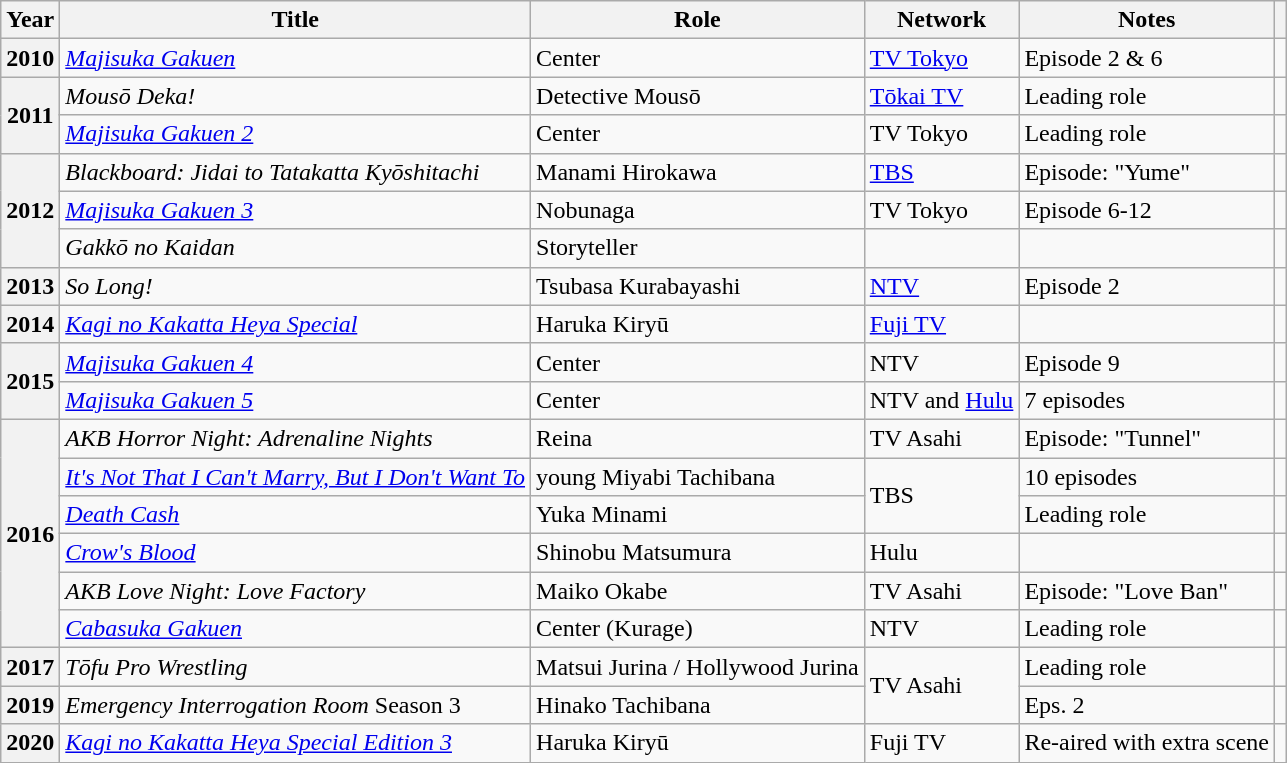<table class="wikitable sortable plainrowheaders">
<tr>
<th scope="col">Year</th>
<th scope="col">Title</th>
<th scope="col">Role</th>
<th scope="col">Network</th>
<th scope="col" class="unsortable">Notes</th>
<th scope="col" class="unsortable"></th>
</tr>
<tr>
<th scope="row">2010</th>
<td><em><a href='#'>Majisuka Gakuen</a></em></td>
<td>Center</td>
<td><a href='#'>TV Tokyo</a></td>
<td>Episode 2 & 6</td>
<td></td>
</tr>
<tr>
<th scope="row" rowspan="2">2011</th>
<td><em>Mousō Deka!</em></td>
<td>Detective Mousō</td>
<td><a href='#'>Tōkai TV</a></td>
<td>Leading role</td>
<td></td>
</tr>
<tr>
<td><em><a href='#'>Majisuka Gakuen 2</a></em></td>
<td>Center</td>
<td>TV Tokyo</td>
<td>Leading role</td>
<td></td>
</tr>
<tr>
<th scope="row" rowspan="3">2012</th>
<td><em>Blackboard: Jidai to Tatakatta Kyōshitachi</em></td>
<td>Manami Hirokawa</td>
<td><a href='#'>TBS</a></td>
<td>Episode: "Yume"</td>
<td></td>
</tr>
<tr>
<td><em><a href='#'>Majisuka Gakuen 3</a></em></td>
<td>Nobunaga</td>
<td>TV Tokyo</td>
<td>Episode 6-12</td>
<td></td>
</tr>
<tr>
<td><em>Gakkō no Kaidan</em></td>
<td>Storyteller</td>
<td></td>
<td></td>
<td></td>
</tr>
<tr>
<th scope="row">2013</th>
<td><em>So Long!</em></td>
<td>Tsubasa Kurabayashi</td>
<td><a href='#'>NTV</a></td>
<td>Episode 2</td>
<td></td>
</tr>
<tr>
<th scope="row">2014</th>
<td><em><a href='#'>Kagi no Kakatta Heya Special</a></em></td>
<td>Haruka Kiryū</td>
<td><a href='#'>Fuji TV</a></td>
<td></td>
<td></td>
</tr>
<tr>
<th scope="row" rowspan="2">2015</th>
<td><em><a href='#'>Majisuka Gakuen 4</a></em></td>
<td>Center</td>
<td>NTV</td>
<td>Episode 9</td>
<td></td>
</tr>
<tr>
<td><em><a href='#'>Majisuka Gakuen 5</a></em></td>
<td>Center</td>
<td>NTV and <a href='#'>Hulu</a></td>
<td>7 episodes</td>
<td></td>
</tr>
<tr>
<th scope="row" rowspan="6">2016</th>
<td><em>AKB Horror Night: Adrenaline Nights</em></td>
<td>Reina</td>
<td>TV Asahi</td>
<td>Episode: "Tunnel"</td>
<td></td>
</tr>
<tr>
<td><em><a href='#'>It's Not That I Can't Marry, But I Don't Want To</a></em></td>
<td>young Miyabi Tachibana</td>
<td rowspan="2">TBS</td>
<td>10 episodes</td>
<td></td>
</tr>
<tr>
<td><em><a href='#'>Death Cash</a></em></td>
<td>Yuka Minami</td>
<td>Leading role</td>
<td></td>
</tr>
<tr>
<td><em><a href='#'>Crow's Blood</a></em></td>
<td>Shinobu Matsumura</td>
<td>Hulu</td>
<td></td>
<td></td>
</tr>
<tr>
<td><em>AKB Love Night: Love Factory</em></td>
<td>Maiko Okabe</td>
<td>TV Asahi</td>
<td>Episode: "Love Ban"</td>
<td></td>
</tr>
<tr>
<td><em><a href='#'>Cabasuka Gakuen</a></em></td>
<td>Center (Kurage)</td>
<td>NTV</td>
<td>Leading role</td>
<td></td>
</tr>
<tr>
<th scope="row">2017</th>
<td><em>Tōfu Pro Wrestling</em></td>
<td>Matsui Jurina / Hollywood Jurina</td>
<td rowspan="2">TV Asahi</td>
<td>Leading role</td>
<td></td>
</tr>
<tr>
<th scope="row">2019</th>
<td><em>Emergency Interrogation Room</em> Season 3</td>
<td>Hinako Tachibana</td>
<td>Eps. 2</td>
<td></td>
</tr>
<tr>
<th scope="row">2020</th>
<td><em><a href='#'>Kagi no Kakatta Heya Special Edition 3</a></em></td>
<td>Haruka Kiryū</td>
<td>Fuji TV</td>
<td>Re-aired with extra scene</td>
<td></td>
</tr>
</table>
